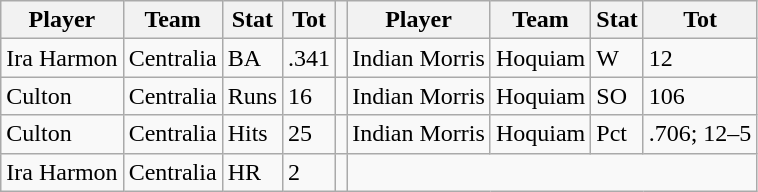<table class="wikitable">
<tr>
<th>Player</th>
<th>Team</th>
<th>Stat</th>
<th>Tot</th>
<th></th>
<th>Player</th>
<th>Team</th>
<th>Stat</th>
<th>Tot</th>
</tr>
<tr>
<td>Ira Harmon</td>
<td>Centralia</td>
<td>BA</td>
<td>.341</td>
<td></td>
<td>Indian Morris</td>
<td>Hoquiam</td>
<td>W</td>
<td>12</td>
</tr>
<tr>
<td>Culton</td>
<td>Centralia</td>
<td>Runs</td>
<td>16</td>
<td></td>
<td>Indian Morris</td>
<td>Hoquiam</td>
<td>SO</td>
<td>106</td>
</tr>
<tr>
<td>Culton</td>
<td>Centralia</td>
<td>Hits</td>
<td>25</td>
<td></td>
<td>Indian Morris</td>
<td>Hoquiam</td>
<td>Pct</td>
<td>.706; 12–5</td>
</tr>
<tr>
<td>Ira Harmon</td>
<td>Centralia</td>
<td>HR</td>
<td>2</td>
<td></td>
</tr>
</table>
